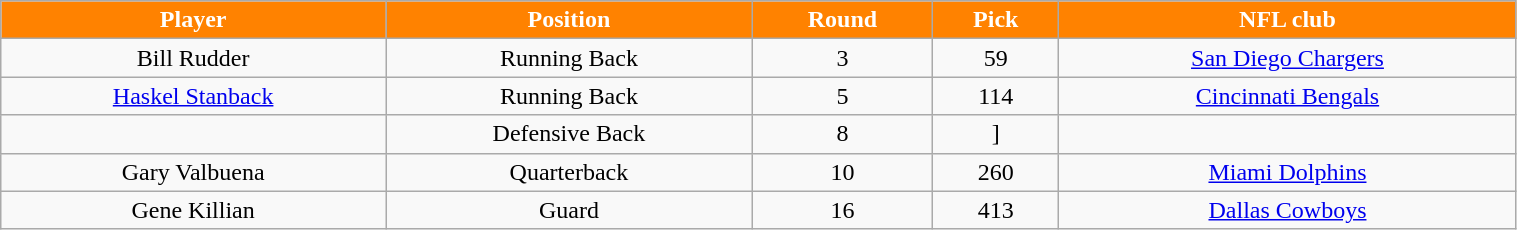<table class="wikitable" width="80%">
<tr align="center"  style="background:#FF8200;color:#FFFFFF;">
<td><strong>Player</strong></td>
<td><strong>Position</strong></td>
<td><strong>Round</strong></td>
<td><strong>Pick</strong></td>
<td><strong>NFL club</strong></td>
</tr>
<tr align="center" bgcolor="">
<td>Bill Rudder</td>
<td>Running Back</td>
<td>3</td>
<td>59</td>
<td><a href='#'>San Diego Chargers</a></td>
</tr>
<tr align="center" bgcolor="">
<td><a href='#'>Haskel Stanback</a></td>
<td>Running Back</td>
<td>5</td>
<td>114</td>
<td><a href='#'>Cincinnati Bengals</a></td>
</tr>
<tr align="center" bgcolor="">
<td joe fowler(safety)></td>
<td>Defensive Back</td>
<td>8</td>
<td>]</td>
</tr>
<tr align="center" bgcolor="">
<td>Gary Valbuena</td>
<td>Quarterback</td>
<td>10</td>
<td>260</td>
<td><a href='#'>Miami Dolphins</a></td>
</tr>
<tr align="center" bgcolor="">
<td>Gene Killian</td>
<td>Guard</td>
<td>16</td>
<td>413</td>
<td><a href='#'>Dallas Cowboys</a></td>
</tr>
</table>
